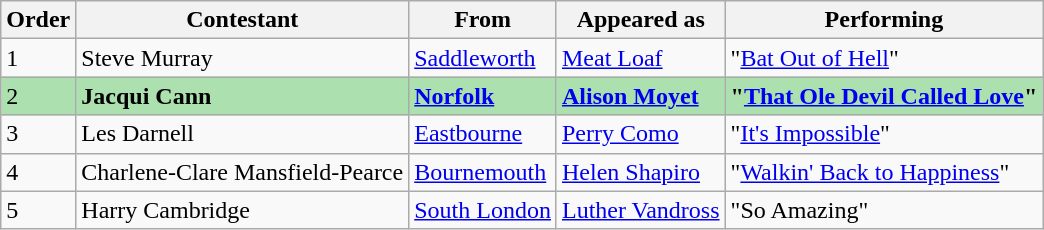<table class="wikitable">
<tr>
<th>Order</th>
<th>Contestant</th>
<th>From</th>
<th>Appeared as</th>
<th>Performing</th>
</tr>
<tr>
<td>1</td>
<td>Steve Murray</td>
<td><a href='#'>Saddleworth</a></td>
<td><a href='#'>Meat Loaf</a></td>
<td>"<a href='#'>Bat Out of Hell</a>"</td>
</tr>
<tr style="background:#ACE1AF;">
<td>2</td>
<td><strong>Jacqui Cann</strong></td>
<td><strong><a href='#'>Norfolk</a></strong></td>
<td><strong><a href='#'>Alison Moyet</a></strong></td>
<td><strong>"<a href='#'>That Ole Devil Called Love</a>"</strong></td>
</tr>
<tr>
<td>3</td>
<td>Les Darnell</td>
<td><a href='#'>Eastbourne</a></td>
<td><a href='#'>Perry Como</a></td>
<td>"<a href='#'>It's Impossible</a>"</td>
</tr>
<tr>
<td>4</td>
<td>Charlene-Clare Mansfield-Pearce</td>
<td><a href='#'>Bournemouth</a></td>
<td><a href='#'>Helen Shapiro</a></td>
<td>"<a href='#'>Walkin' Back to Happiness</a>"</td>
</tr>
<tr>
<td>5</td>
<td>Harry Cambridge</td>
<td><a href='#'>South London</a></td>
<td><a href='#'>Luther Vandross</a></td>
<td>"So Amazing"</td>
</tr>
</table>
